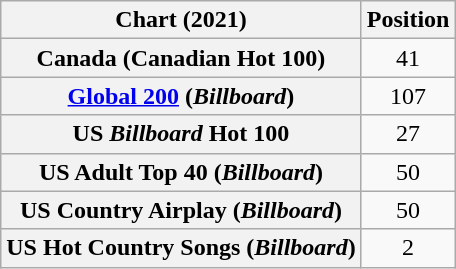<table class="wikitable sortable plainrowheaders" style="text-align:center">
<tr>
<th>Chart (2021)</th>
<th>Position</th>
</tr>
<tr>
<th scope="row">Canada (Canadian Hot 100)</th>
<td>41</td>
</tr>
<tr>
<th scope="row"><a href='#'>Global 200</a> (<em>Billboard</em>)</th>
<td>107</td>
</tr>
<tr>
<th scope="row">US <em>Billboard</em> Hot 100</th>
<td>27</td>
</tr>
<tr>
<th scope="row">US Adult Top 40 (<em>Billboard</em>)</th>
<td>50</td>
</tr>
<tr>
<th scope="row">US Country Airplay (<em>Billboard</em>)</th>
<td>50</td>
</tr>
<tr>
<th scope="row">US Hot Country Songs (<em>Billboard</em>)</th>
<td>2</td>
</tr>
</table>
